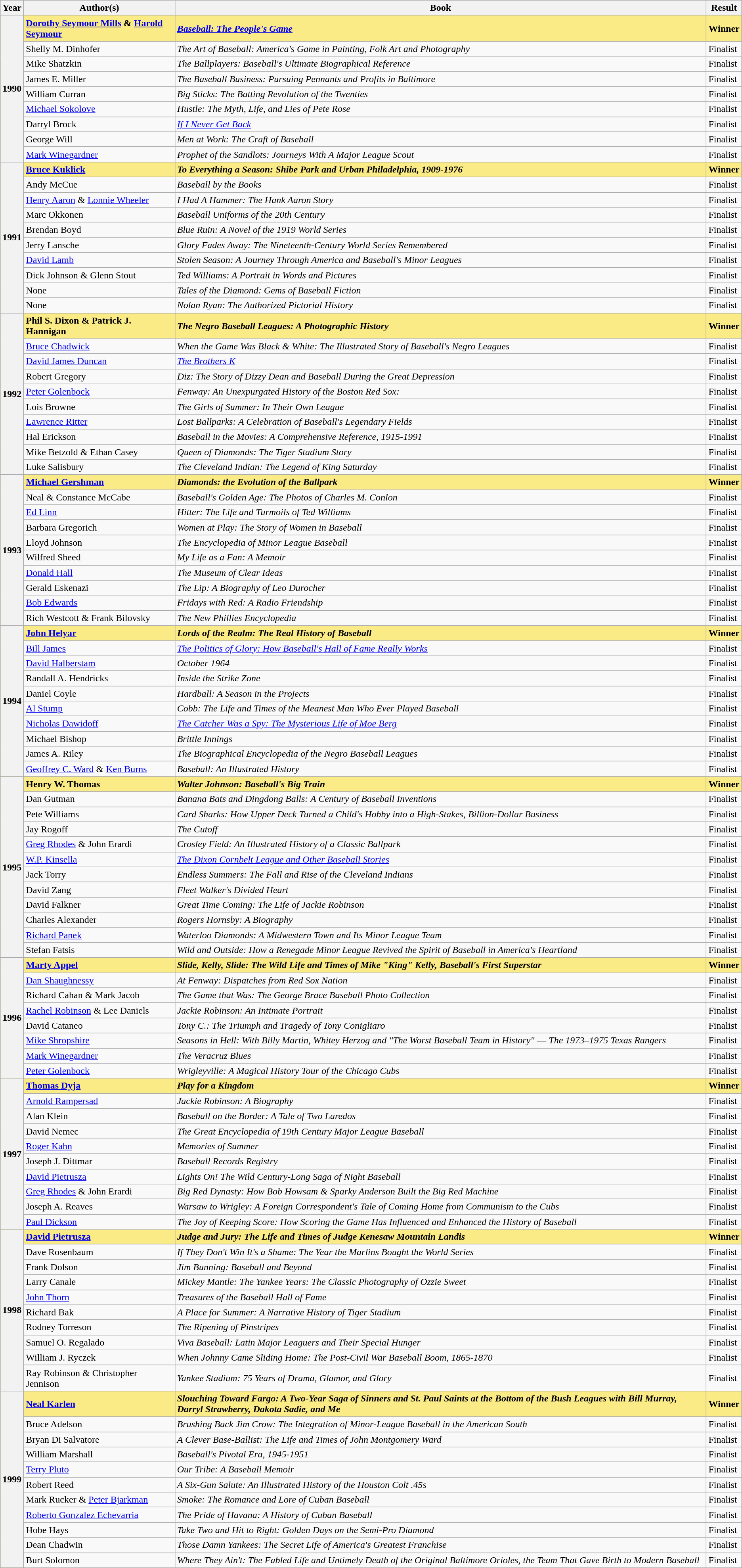<table class="wikitable">
<tr>
<th scope="col">Year</th>
<th scope="col">Author(s)</th>
<th scope="col">Book</th>
<th scope="col">Result</th>
</tr>
<tr style="background:#FAEB86;">
<th rowspan="9"><strong>1990</strong></th>
<td><strong><a href='#'>Dorothy Seymour Mills</a> & <a href='#'>Harold Seymour</a></strong></td>
<td><strong><em><a href='#'>Baseball: The People's Game</a></em></strong></td>
<td><strong>Winner</strong></td>
</tr>
<tr>
<td>Shelly M. Dinhofer</td>
<td><em>The Art of Baseball: America's Game in Painting, Folk Art and Photography</em></td>
<td>Finalist</td>
</tr>
<tr>
<td>Mike Shatzkin</td>
<td><em>The Ballplayers: Baseball's Ultimate Biographical Reference</em></td>
<td>Finalist</td>
</tr>
<tr>
<td>James E. Miller</td>
<td><em>The Baseball Business: Pursuing Pennants and Profits in Baltimore</em></td>
<td>Finalist</td>
</tr>
<tr>
<td>William Curran</td>
<td><em>Big Sticks: The Batting Revolution of the Twenties</em></td>
<td>Finalist</td>
</tr>
<tr>
<td><a href='#'>Michael Sokolove</a></td>
<td><em>Hustle: The Myth, Life, and Lies of Pete Rose</em></td>
<td>Finalist</td>
</tr>
<tr>
<td>Darryl Brock</td>
<td><em><a href='#'>If I Never Get Back</a></em></td>
<td>Finalist</td>
</tr>
<tr>
<td>George Will</td>
<td><em>Men at Work: The Craft of Baseball</em></td>
<td>Finalist</td>
</tr>
<tr>
<td><a href='#'>Mark Winegardner</a></td>
<td><em>Prophet of the Sandlots: Journeys With A Major League Scout</em></td>
<td>Finalist</td>
</tr>
<tr style="background:#FAEB86;">
<th rowspan="10"><strong>1991</strong></th>
<td><strong><a href='#'>Bruce Kuklick</a></strong></td>
<td><strong><em>To Everything a Season: Shibe Park and Urban Philadelphia, 1909-1976</em></strong></td>
<td><strong>Winner</strong></td>
</tr>
<tr>
<td>Andy McCue</td>
<td><em>Baseball by the Books</em></td>
<td>Finalist</td>
</tr>
<tr>
<td><a href='#'>Henry Aaron</a> & <a href='#'>Lonnie Wheeler</a></td>
<td><em>I Had A Hammer: The Hank Aaron Story</em></td>
<td>Finalist</td>
</tr>
<tr>
<td>Marc Okkonen</td>
<td><em>Baseball Uniforms of the 20th Century</em></td>
<td>Finalist</td>
</tr>
<tr>
<td>Brendan Boyd</td>
<td><em>Blue Ruin: A Novel of the 1919 World Series</em></td>
<td>Finalist</td>
</tr>
<tr>
<td>Jerry Lansche</td>
<td><em>Glory Fades Away: The Nineteenth-Century World Series Remembered</em></td>
<td>Finalist</td>
</tr>
<tr>
<td><a href='#'>David Lamb</a></td>
<td><em>Stolen Season: A Journey Through America and Baseball's Minor Leagues</em></td>
<td>Finalist</td>
</tr>
<tr>
<td>Dick Johnson & Glenn Stout</td>
<td><em>Ted Williams: A Portrait in Words and Pictures</em></td>
<td>Finalist</td>
</tr>
<tr>
<td>None</td>
<td><em>Tales of the Diamond: Gems of Baseball Fiction</em></td>
<td>Finalist</td>
</tr>
<tr>
<td>None</td>
<td><em>Nolan Ryan: The Authorized Pictorial History</em></td>
<td>Finalist</td>
</tr>
<tr style="background:#FAEB86;">
<th rowspan="10"><strong>1992</strong></th>
<td><strong>Phil S. Dixon & Patrick J. Hannigan</strong></td>
<td><strong><em>The Negro Baseball Leagues: A Photographic History</em></strong></td>
<td><strong>Winner</strong></td>
</tr>
<tr>
<td><a href='#'>Bruce Chadwick</a></td>
<td><em>When the Game Was Black & White: The Illustrated Story of Baseball's Negro Leagues</em></td>
<td>Finalist</td>
</tr>
<tr>
<td><a href='#'>David James Duncan</a></td>
<td><em><a href='#'>The Brothers K</a></em></td>
<td>Finalist</td>
</tr>
<tr>
<td>Robert Gregory</td>
<td><em>Diz: The Story of Dizzy Dean and Baseball During the Great Depression</em></td>
<td>Finalist</td>
</tr>
<tr>
<td><a href='#'>Peter Golenbock</a></td>
<td><em>Fenway: An Unexpurgated History of the Boston Red Sox:</em></td>
<td>Finalist</td>
</tr>
<tr>
<td>Lois Browne</td>
<td><em>The Girls of Summer: In Their Own League</em></td>
<td>Finalist</td>
</tr>
<tr>
<td><a href='#'>Lawrence Ritter</a></td>
<td><em>Lost Ballparks: A Celebration of Baseball's Legendary Fields</em></td>
<td>Finalist</td>
</tr>
<tr>
<td>Hal Erickson</td>
<td><em>Baseball in the Movies: A Comprehensive Reference, 1915-1991</em></td>
<td>Finalist</td>
</tr>
<tr>
<td>Mike Betzold & Ethan Casey</td>
<td><em>Queen of Diamonds: The Tiger Stadium Story</em></td>
<td>Finalist</td>
</tr>
<tr>
<td>Luke Salisbury</td>
<td><em>The Cleveland Indian: The Legend of King Saturday</em></td>
<td>Finalist</td>
</tr>
<tr style="background:#FAEB86;">
<th rowspan="10"><strong>1993</strong></th>
<td><strong><a href='#'>Michael Gershman</a></strong></td>
<td><strong><em>Diamonds: the Evolution of the Ballpark</em></strong></td>
<td><strong>Winner</strong></td>
</tr>
<tr>
<td>Neal & Constance McCabe</td>
<td><em>Baseball's Golden Age: The Photos of Charles M. Conlon</em></td>
<td>Finalist</td>
</tr>
<tr>
<td><a href='#'>Ed Linn</a></td>
<td><em>Hitter: The Life and Turmoils of Ted Williams</em></td>
<td>Finalist</td>
</tr>
<tr>
<td>Barbara Gregorich</td>
<td><em>Women at Play: The Story of Women in Baseball</em></td>
<td>Finalist</td>
</tr>
<tr>
<td>Lloyd Johnson</td>
<td><em>The Encyclopedia of Minor League Baseball</em></td>
<td>Finalist</td>
</tr>
<tr>
<td>Wilfred Sheed</td>
<td><em>My Life as a Fan: A Memoir</em></td>
<td>Finalist</td>
</tr>
<tr>
<td><a href='#'>Donald Hall</a></td>
<td><em>The Museum of Clear Ideas</em></td>
<td>Finalist</td>
</tr>
<tr>
<td>Gerald Eskenazi</td>
<td><em>The Lip: A Biography of Leo Durocher</em></td>
<td>Finalist</td>
</tr>
<tr>
<td><a href='#'>Bob Edwards</a></td>
<td><em>Fridays with Red: A Radio Friendship</em></td>
<td>Finalist</td>
</tr>
<tr>
<td>Rich Westcott & Frank Bilovsky</td>
<td><em>The New Phillies Encyclopedia</em></td>
<td>Finalist</td>
</tr>
<tr style="background:#FAEB86;">
<th rowspan="10"><strong>1994</strong></th>
<td><strong><a href='#'>John Helyar</a></strong></td>
<td><strong><em>Lords of the Realm: The Real History of Baseball</em></strong></td>
<td><strong>Winner</strong></td>
</tr>
<tr>
<td><a href='#'>Bill James</a></td>
<td><em><a href='#'>The Politics of Glory: How Baseball's Hall of Fame Really Works</a></em></td>
<td>Finalist</td>
</tr>
<tr>
<td><a href='#'>David Halberstam</a></td>
<td><em>October 1964</em></td>
<td>Finalist</td>
</tr>
<tr>
<td>Randall A. Hendricks</td>
<td><em>Inside the Strike Zone</em></td>
<td>Finalist</td>
</tr>
<tr>
<td>Daniel Coyle</td>
<td><em>Hardball: A Season in the Projects</em></td>
<td>Finalist</td>
</tr>
<tr>
<td><a href='#'>Al Stump</a></td>
<td><em>Cobb: The Life and Times of the Meanest Man Who Ever Played Baseball</em></td>
<td>Finalist</td>
</tr>
<tr>
<td><a href='#'>Nicholas Dawidoff</a></td>
<td><em><a href='#'>The Catcher Was a Spy: The Mysterious Life of Moe Berg</a></em></td>
<td>Finalist</td>
</tr>
<tr>
<td>Michael Bishop</td>
<td><em>Brittle Innings</em></td>
<td>Finalist</td>
</tr>
<tr>
<td>James A. Riley</td>
<td><em>The Biographical Encyclopedia of the Negro Baseball Leagues</em></td>
<td>Finalist</td>
</tr>
<tr>
<td><a href='#'>Geoffrey C. Ward</a> & <a href='#'>Ken Burns</a></td>
<td><em>Baseball: An Illustrated History</em></td>
<td>Finalist</td>
</tr>
<tr style="background:#FAEB86;">
<th rowspan="12"><strong>1995</strong></th>
<td><strong>Henry W. Thomas</strong></td>
<td><strong><em>Walter Johnson: Baseball's Big Train</em></strong></td>
<td><strong>Winner</strong></td>
</tr>
<tr>
<td>Dan Gutman</td>
<td><em>Banana Bats and Dingdong Balls: A Century of Baseball Inventions</em></td>
<td>Finalist</td>
</tr>
<tr>
<td>Pete Williams</td>
<td><em>Card Sharks: How Upper Deck Turned a Child's Hobby into a High-Stakes, Billion-Dollar Business</em></td>
<td>Finalist</td>
</tr>
<tr>
<td>Jay Rogoff</td>
<td><em>The Cutoff</em></td>
<td>Finalist</td>
</tr>
<tr>
<td><a href='#'>Greg Rhodes</a> & John Erardi</td>
<td><em>Crosley Field: An Illustrated History of a Classic Ballpark</em></td>
<td>Finalist</td>
</tr>
<tr>
<td><a href='#'>W.P. Kinsella</a></td>
<td><em><a href='#'>The Dixon Cornbelt League and Other Baseball Stories</a></em></td>
<td>Finalist</td>
</tr>
<tr>
<td>Jack Torry</td>
<td><em>Endless Summers: The Fall and Rise of the Cleveland Indians</em></td>
<td>Finalist</td>
</tr>
<tr>
<td>David Zang</td>
<td><em>Fleet Walker's Divided Heart</em></td>
<td>Finalist</td>
</tr>
<tr>
<td>David Falkner</td>
<td><em>Great Time Coming: The Life of Jackie Robinson</em></td>
<td>Finalist</td>
</tr>
<tr>
<td>Charles Alexander</td>
<td><em>Rogers Hornsby: A Biography</em></td>
<td>Finalist</td>
</tr>
<tr>
<td><a href='#'>Richard Panek</a></td>
<td><em>Waterloo Diamonds: A Midwestern Town and Its Minor League Team</em></td>
<td>Finalist</td>
</tr>
<tr>
<td>Stefan Fatsis</td>
<td><em>Wild and Outside: How a Renegade Minor League Revived the Spirit of Baseball in America's Heartland</em></td>
<td>Finalist</td>
</tr>
<tr style="background:#FAEB86;">
<th rowspan="8"><strong>1996</strong></th>
<td><strong><a href='#'>Marty Appel</a></strong></td>
<td><strong><em>Slide, Kelly, Slide: The Wild Life and Times of Mike "King" Kelly, Baseball's First Superstar</em></strong></td>
<td><strong>Winner</strong></td>
</tr>
<tr>
<td><a href='#'>Dan Shaughnessy</a></td>
<td><em>At Fenway: Dispatches from Red Sox Nation</em></td>
<td>Finalist</td>
</tr>
<tr>
<td>Richard Cahan & Mark Jacob</td>
<td><em>The Game that Was: The George Brace Baseball Photo Collection</em></td>
<td>Finalist</td>
</tr>
<tr>
<td><a href='#'>Rachel Robinson</a> & Lee Daniels</td>
<td><em>Jackie Robinson: An Intimate Portrait</em></td>
<td>Finalist</td>
</tr>
<tr>
<td>David Cataneo</td>
<td><em>Tony C.: The Triumph and Tragedy of Tony Conigliaro</em></td>
<td>Finalist</td>
</tr>
<tr>
<td><a href='#'>Mike Shropshire</a></td>
<td><em>Seasons in Hell: With Billy Martin, Whitey Herzog and "The Worst Baseball Team in History" ― The 1973–1975 Texas Rangers</em></td>
<td>Finalist</td>
</tr>
<tr>
<td><a href='#'>Mark Winegardner</a></td>
<td><em>The Veracruz Blues</em></td>
<td>Finalist</td>
</tr>
<tr>
<td><a href='#'>Peter Golenbock</a></td>
<td><em>Wrigleyville: A Magical History Tour of the Chicago Cubs</em></td>
<td>Finalist</td>
</tr>
<tr style="background:#FAEB86;">
<th rowspan="10"><strong>1997</strong></th>
<td><strong><a href='#'>Thomas Dyja</a></strong></td>
<td><strong><em>Play for a Kingdom</em></strong></td>
<td><strong>Winner</strong></td>
</tr>
<tr>
<td><a href='#'>Arnold Rampersad</a></td>
<td><em>Jackie Robinson: A Biography</em></td>
<td>Finalist</td>
</tr>
<tr>
<td>Alan Klein</td>
<td><em>Baseball on the Border: A Tale of Two Laredos</em></td>
<td>Finalist</td>
</tr>
<tr>
<td>David Nemec</td>
<td><em>The Great Encyclopedia of 19th Century Major League Baseball</em></td>
<td>Finalist</td>
</tr>
<tr>
<td><a href='#'>Roger Kahn</a></td>
<td><em>Memories of Summer</em></td>
<td>Finalist</td>
</tr>
<tr>
<td>Joseph J. Dittmar</td>
<td><em>Baseball Records Registry</em></td>
<td>Finalist</td>
</tr>
<tr>
<td><a href='#'>David Pietrusza</a></td>
<td><em>Lights On! The Wild Century-Long Saga of Night Baseball</em></td>
<td>Finalist</td>
</tr>
<tr>
<td><a href='#'>Greg Rhodes</a> & John Erardi</td>
<td><em>Big Red Dynasty: How Bob Howsam & Sparky Anderson Built the Big Red Machine</em></td>
<td>Finalist</td>
</tr>
<tr>
<td>Joseph A. Reaves</td>
<td><em>Warsaw to Wrigley: A Foreign Correspondent's Tale of Coming Home from Communism to the Cubs</em></td>
<td>Finalist</td>
</tr>
<tr>
<td><a href='#'>Paul Dickson</a></td>
<td><em>The Joy of Keeping Score: How Scoring the Game Has Influenced and Enhanced the History of Baseball</em></td>
<td>Finalist</td>
</tr>
<tr style="background:#FAEB86;">
<th rowspan="10"><strong>1998</strong></th>
<td><strong><a href='#'>David Pietrusza</a></strong></td>
<td><strong><em>Judge and Jury: The Life and Times of Judge Kenesaw Mountain Landis</em></strong></td>
<td><strong>Winner</strong></td>
</tr>
<tr>
<td>Dave Rosenbaum</td>
<td><em>If They Don't Win It's a Shame: The Year the Marlins Bought the World Series</em></td>
<td>Finalist</td>
</tr>
<tr>
<td>Frank Dolson</td>
<td><em>Jim Bunning: Baseball and Beyond</em></td>
<td>Finalist</td>
</tr>
<tr>
<td>Larry Canale</td>
<td><em>Mickey Mantle: The Yankee Years: The Classic Photography of Ozzie Sweet</em></td>
<td>Finalist</td>
</tr>
<tr>
<td><a href='#'>John Thorn</a></td>
<td><em>Treasures of the Baseball Hall of Fame</em></td>
<td>Finalist</td>
</tr>
<tr>
<td>Richard Bak</td>
<td><em>A Place for Summer: A Narrative History of Tiger Stadium</em></td>
<td>Finalist</td>
</tr>
<tr>
<td>Rodney Torreson</td>
<td><em>The Ripening of Pinstripes</em></td>
<td>Finalist</td>
</tr>
<tr>
<td>Samuel O. Regalado</td>
<td><em>Viva Baseball: Latin Major Leaguers and Their Special Hunger</em></td>
<td>Finalist</td>
</tr>
<tr>
<td>William J. Ryczek</td>
<td><em>When Johnny Came Sliding Home: The Post-Civil War Baseball Boom, 1865-1870</em></td>
<td>Finalist</td>
</tr>
<tr>
<td>Ray Robinson & Christopher Jennison</td>
<td><em>Yankee Stadium: 75 Years of Drama, Glamor, and Glory</em></td>
<td>Finalist</td>
</tr>
<tr style="background:#FAEB86;">
<th rowspan="11"><strong>1999</strong></th>
<td><strong><a href='#'>Neal Karlen</a></strong></td>
<td><strong><em>Slouching Toward Fargo: A Two-Year Saga of Sinners and St. Paul Saints at the Bottom of the Bush Leagues with Bill Murray, Darryl Strawberry, Dakota Sadie, and Me</em></strong></td>
<td><strong>Winner</strong></td>
</tr>
<tr>
<td>Bruce Adelson</td>
<td><em>Brushing Back Jim Crow: The Integration of Minor-League Baseball in the American South</em></td>
<td>Finalist</td>
</tr>
<tr>
<td>Bryan Di Salvatore</td>
<td><em>A Clever Base-Ballist: The Life and Times of John Montgomery Ward</em></td>
<td>Finalist</td>
</tr>
<tr>
<td>William Marshall</td>
<td><em>Baseball's Pivotal Era, 1945-1951</em></td>
<td>Finalist</td>
</tr>
<tr>
<td><a href='#'>Terry Pluto</a></td>
<td><em>Our Tribe: A Baseball Memoir</em></td>
<td>Finalist</td>
</tr>
<tr>
<td>Robert Reed</td>
<td><em>A Six-Gun Salute: An Illustrated History of the Houston Colt .45s</em></td>
<td>Finalist</td>
</tr>
<tr>
<td>Mark Rucker & <a href='#'>Peter Bjarkman</a></td>
<td><em>Smoke: The Romance and Lore of Cuban Baseball</em></td>
<td>Finalist</td>
</tr>
<tr>
<td><a href='#'>Roberto Gonzalez Echevarria</a></td>
<td><em>The Pride of Havana: A History of Cuban Baseball</em></td>
<td>Finalist</td>
</tr>
<tr>
<td>Hobe Hays</td>
<td><em>Take Two and Hit to Right: Golden Days on the Semi-Pro Diamond</em></td>
<td>Finalist</td>
</tr>
<tr>
<td>Dean Chadwin</td>
<td><em>Those Damn Yankees: The Secret Life of America's Greatest Franchise </em></td>
<td>Finalist</td>
</tr>
<tr>
<td>Burt Solomon</td>
<td><em>Where They Ain't: The Fabled Life and Untimely Death of the Original Baltimore Orioles, the Team That Gave Birth to Modern Baseball</em></td>
<td>Finalist</td>
</tr>
</table>
